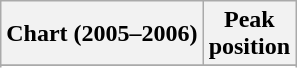<table class="wikitable sortable plainrowheaders" style="text-align:center">
<tr>
<th scope="col">Chart (2005–2006)</th>
<th scope="col">Peak<br>position</th>
</tr>
<tr>
</tr>
<tr>
</tr>
<tr>
</tr>
</table>
